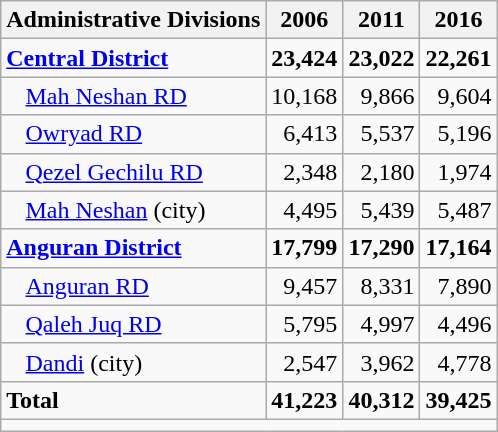<table class="wikitable">
<tr>
<th>Administrative Divisions</th>
<th>2006</th>
<th>2011</th>
<th>2016</th>
</tr>
<tr>
<td><strong><a href='#'>Central District</a></strong></td>
<td style="text-align: right;"><strong>23,424</strong></td>
<td style="text-align: right;"><strong>23,022</strong></td>
<td style="text-align: right;"><strong>22,261</strong></td>
</tr>
<tr>
<td style="padding-left: 1em;"><a href='#'>Mah Neshan RD</a></td>
<td style="text-align: right;">10,168</td>
<td style="text-align: right;">9,866</td>
<td style="text-align: right;">9,604</td>
</tr>
<tr>
<td style="padding-left: 1em;"><a href='#'>Owryad RD</a></td>
<td style="text-align: right;">6,413</td>
<td style="text-align: right;">5,537</td>
<td style="text-align: right;">5,196</td>
</tr>
<tr>
<td style="padding-left: 1em;"><a href='#'>Qezel Gechilu RD</a></td>
<td style="text-align: right;">2,348</td>
<td style="text-align: right;">2,180</td>
<td style="text-align: right;">1,974</td>
</tr>
<tr>
<td style="padding-left: 1em;"><a href='#'>Mah Neshan</a> (city)</td>
<td style="text-align: right;">4,495</td>
<td style="text-align: right;">5,439</td>
<td style="text-align: right;">5,487</td>
</tr>
<tr>
<td><strong><a href='#'>Anguran District</a></strong></td>
<td style="text-align: right;"><strong>17,799</strong></td>
<td style="text-align: right;"><strong>17,290</strong></td>
<td style="text-align: right;"><strong>17,164</strong></td>
</tr>
<tr>
<td style="padding-left: 1em;"><a href='#'>Anguran RD</a></td>
<td style="text-align: right;">9,457</td>
<td style="text-align: right;">8,331</td>
<td style="text-align: right;">7,890</td>
</tr>
<tr>
<td style="padding-left: 1em;"><a href='#'>Qaleh Juq RD</a></td>
<td style="text-align: right;">5,795</td>
<td style="text-align: right;">4,997</td>
<td style="text-align: right;">4,496</td>
</tr>
<tr>
<td style="padding-left: 1em;"><a href='#'>Dandi</a> (city)</td>
<td style="text-align: right;">2,547</td>
<td style="text-align: right;">3,962</td>
<td style="text-align: right;">4,778</td>
</tr>
<tr>
<td><strong>Total</strong></td>
<td style="text-align: right;"><strong>41,223</strong></td>
<td style="text-align: right;"><strong>40,312</strong></td>
<td style="text-align: right;"><strong>39,425</strong></td>
</tr>
<tr>
<td colspan=4></td>
</tr>
</table>
